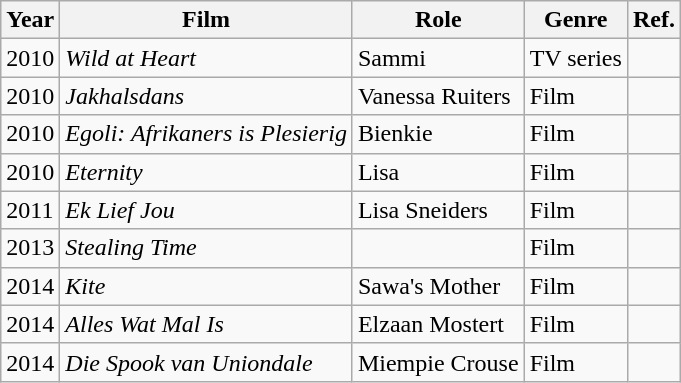<table class="wikitable">
<tr>
<th>Year</th>
<th>Film</th>
<th>Role</th>
<th>Genre</th>
<th>Ref.</th>
</tr>
<tr>
<td>2010</td>
<td><em>Wild at Heart</em></td>
<td>Sammi</td>
<td>TV series</td>
<td></td>
</tr>
<tr>
<td>2010</td>
<td><em>Jakhalsdans</em></td>
<td>Vanessa Ruiters</td>
<td>Film</td>
<td></td>
</tr>
<tr>
<td>2010</td>
<td><em>Egoli: Afrikaners is Plesierig</em></td>
<td>Bienkie</td>
<td>Film</td>
<td></td>
</tr>
<tr>
<td>2010</td>
<td><em>Eternity</em></td>
<td>Lisa</td>
<td>Film</td>
<td></td>
</tr>
<tr>
<td>2011</td>
<td><em>Ek Lief Jou</em></td>
<td>Lisa Sneiders</td>
<td>Film</td>
<td></td>
</tr>
<tr>
<td>2013</td>
<td><em>Stealing Time</em></td>
<td></td>
<td>Film</td>
<td></td>
</tr>
<tr>
<td>2014</td>
<td><em>Kite</em></td>
<td>Sawa's Mother</td>
<td>Film</td>
<td></td>
</tr>
<tr>
<td>2014</td>
<td><em>Alles Wat Mal Is</em></td>
<td>Elzaan Mostert</td>
<td>Film</td>
<td></td>
</tr>
<tr>
<td>2014</td>
<td><em>Die Spook van Uniondale</em></td>
<td>Miempie Crouse</td>
<td>Film</td>
<td></td>
</tr>
</table>
